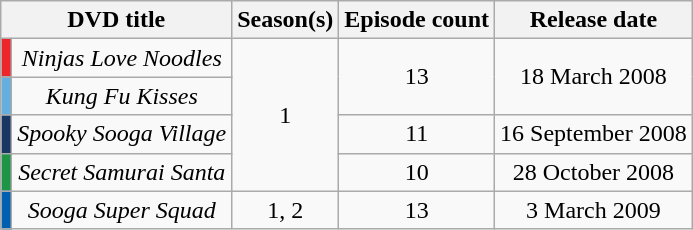<table class="wikitable" style="text-align: center;">
<tr>
<th colspan=2>DVD title</th>
<th>Season(s)</th>
<th>Episode count</th>
<th>Release date</th>
</tr>
<tr>
<td style="background:#ed262b"></td>
<td><em>Ninjas Love Noodles</em></td>
<td rowspan=4>1</td>
<td rowspan=2>13</td>
<td rowspan=2>18 March 2008</td>
</tr>
<tr>
<td style="background:#65afe0"></td>
<td><em>Kung Fu Kisses</em></td>
</tr>
<tr>
<td style="background:#1a3763"></td>
<td><em>Spooky Sooga Village</em></td>
<td>11</td>
<td>16 September 2008</td>
</tr>
<tr>
<td style="background:#1e9446"></td>
<td><em>Secret Samurai Santa</em></td>
<td>10</td>
<td>28 October 2008</td>
</tr>
<tr>
<td style="background:#0060af"></td>
<td><em>Sooga Super Squad</em></td>
<td>1, 2</td>
<td>13</td>
<td>3 March 2009</td>
</tr>
</table>
